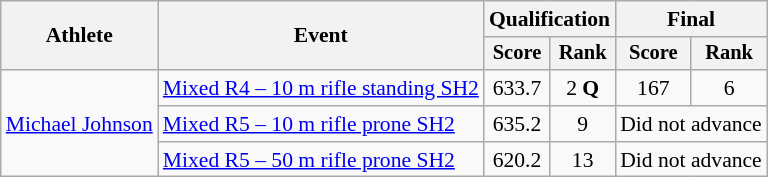<table class=wikitable style="font-size:90%">
<tr>
<th rowspan="2">Athlete</th>
<th rowspan="2">Event</th>
<th colspan="2">Qualification</th>
<th colspan="2">Final</th>
</tr>
<tr style="font-size:95%">
<th>Score</th>
<th>Rank</th>
<th>Score</th>
<th>Rank</th>
</tr>
<tr style="text-align:center;">
<td style="text-align:left;" rowspan=3><a href='#'>Michael Johnson</a></td>
<td style="text-align:left;"><a href='#'>Mixed R4 – 10 m rifle standing SH2</a></td>
<td>633.7</td>
<td>2 <strong>Q</strong></td>
<td>167</td>
<td>6</td>
</tr>
<tr style="text-align:center;">
<td style="text-align:left;"><a href='#'>Mixed R5 – 10 m rifle prone SH2</a></td>
<td>635.2</td>
<td>9</td>
<td colspan=2>Did not advance</td>
</tr>
<tr style="text-align:center;">
<td style="text-align:left;"><a href='#'>Mixed R5 – 50 m rifle prone SH2</a></td>
<td>620.2</td>
<td>13</td>
<td colspan=2>Did not advance</td>
</tr>
</table>
